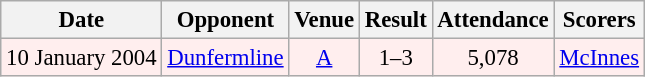<table class="wikitable sortable" style="font-size:95%; text-align:center">
<tr>
<th>Date</th>
<th>Opponent</th>
<th>Venue</th>
<th>Result</th>
<th>Attendance</th>
<th>Scorers</th>
</tr>
<tr style="background:#fee;">
<td>10 January 2004</td>
<td><a href='#'>Dunfermline</a></td>
<td><a href='#'>A</a></td>
<td>1–3</td>
<td>5,078</td>
<td><a href='#'>McInnes</a></td>
</tr>
</table>
